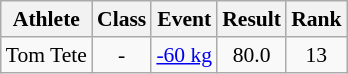<table class="wikitable" style="font-size:90%">
<tr>
<th>Athlete</th>
<th>Class</th>
<th>Event</th>
<th>Result</th>
<th>Rank</th>
</tr>
<tr>
<td>Tom Tete</td>
<td align=center>-</td>
<td><a href='#'>-60 kg</a></td>
<td align="center">80.0</td>
<td align="center">13</td>
</tr>
</table>
